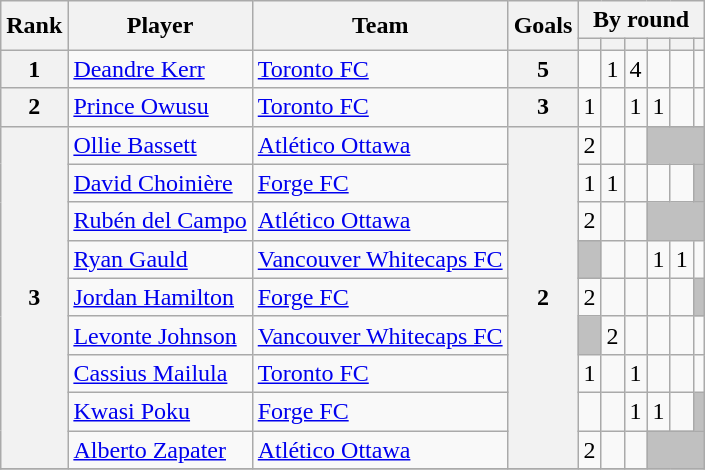<table class="wikitable sortable" style="text-align:center">
<tr>
<th rowspan="2">Rank</th>
<th rowspan="2">Player</th>
<th rowspan="2">Team</th>
<th rowspan="2">Goals</th>
<th colspan="10">By round</th>
</tr>
<tr>
<th></th>
<th></th>
<th></th>
<th></th>
<th></th>
<th></th>
</tr>
<tr>
<th>1</th>
<td align="left"> <a href='#'>Deandre Kerr</a></td>
<td align="left"><a href='#'>Toronto FC</a></td>
<th>5</th>
<td></td>
<td>1</td>
<td>4</td>
<td></td>
<td></td>
<td></td>
</tr>
<tr>
<th>2</th>
<td align="left"> <a href='#'>Prince Owusu</a></td>
<td align="left"><a href='#'>Toronto FC</a></td>
<th>3</th>
<td>1</td>
<td></td>
<td>1</td>
<td>1</td>
<td></td>
<td></td>
</tr>
<tr>
<th rowspan="9">3</th>
<td align="left"> <a href='#'>Ollie Bassett</a></td>
<td align="left"><a href='#'>Atlético Ottawa</a></td>
<th rowspan="9">2</th>
<td>2</td>
<td></td>
<td></td>
<td bgcolor=silver colspan=5></td>
</tr>
<tr>
<td align="left"> <a href='#'>David Choinière</a></td>
<td align="left"><a href='#'>Forge FC</a></td>
<td>1</td>
<td>1</td>
<td></td>
<td></td>
<td></td>
<td bgcolor=silver colspan=2></td>
</tr>
<tr>
<td align="left"> <a href='#'>Rubén del Campo</a></td>
<td align="left"><a href='#'>Atlético Ottawa</a></td>
<td>2</td>
<td></td>
<td></td>
<td bgcolor=silver colspan=5></td>
</tr>
<tr>
<td align="left"> <a href='#'>Ryan Gauld</a></td>
<td align="left"><a href='#'>Vancouver Whitecaps FC</a></td>
<td bgcolor=silver colspan=1></td>
<td></td>
<td></td>
<td>1</td>
<td>1</td>
<td></td>
</tr>
<tr>
<td align="left"> <a href='#'>Jordan Hamilton</a></td>
<td align="left"><a href='#'>Forge FC</a></td>
<td>2</td>
<td></td>
<td></td>
<td></td>
<td></td>
<td bgcolor=silver colspan=2></td>
</tr>
<tr>
<td align="left"> <a href='#'>Levonte Johnson</a></td>
<td align="left"><a href='#'>Vancouver Whitecaps FC</a></td>
<td bgcolor=silver colspan=1></td>
<td>2</td>
<td></td>
<td></td>
<td></td>
<td></td>
</tr>
<tr>
<td align="left"> <a href='#'>Cassius Mailula</a></td>
<td align="left"><a href='#'>Toronto FC</a></td>
<td>1</td>
<td></td>
<td>1</td>
<td></td>
<td></td>
<td></td>
</tr>
<tr>
<td align="left"> <a href='#'>Kwasi Poku</a></td>
<td align="left"><a href='#'>Forge FC</a></td>
<td></td>
<td></td>
<td>1</td>
<td>1</td>
<td></td>
<td bgcolor=silver colspan=2></td>
</tr>
<tr>
<td align="left"> <a href='#'>Alberto Zapater</a></td>
<td align="left"><a href='#'>Atlético Ottawa</a></td>
<td>2</td>
<td></td>
<td></td>
<td bgcolor=silver colspan=5></td>
</tr>
<tr>
</tr>
</table>
